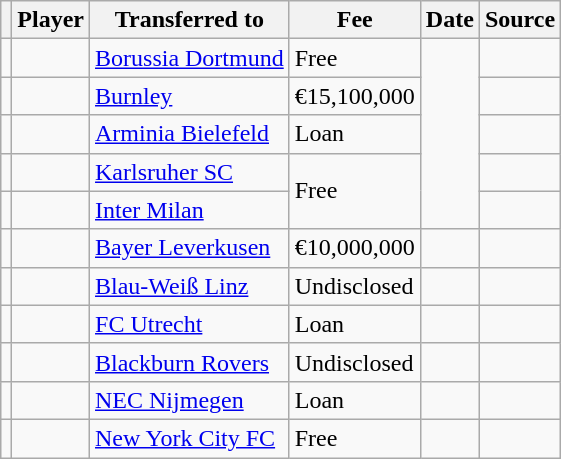<table class="wikitable plainrowheaders sortable">
<tr>
<th></th>
<th scope="col">Player</th>
<th>Transferred to</th>
<th style="width: 65px;">Fee</th>
<th scope="col">Date</th>
<th scope="col">Source</th>
</tr>
<tr>
<td align="center"></td>
<td></td>
<td> <a href='#'>Borussia Dortmund</a></td>
<td>Free</td>
<td rowspan=5></td>
<td></td>
</tr>
<tr>
<td align="center"></td>
<td></td>
<td> <a href='#'>Burnley</a></td>
<td>€15,100,000</td>
<td></td>
</tr>
<tr>
<td align=center></td>
<td></td>
<td> <a href='#'>Arminia Bielefeld</a></td>
<td>Loan</td>
<td></td>
</tr>
<tr>
<td align="center"></td>
<td></td>
<td> <a href='#'>Karlsruher SC</a></td>
<td rowspan="2">Free</td>
<td></td>
</tr>
<tr>
<td align="center"></td>
<td></td>
<td> <a href='#'>Inter Milan</a></td>
<td></td>
</tr>
<tr>
<td align="center"></td>
<td></td>
<td> <a href='#'>Bayer Leverkusen</a></td>
<td>€10,000,000</td>
<td></td>
<td></td>
</tr>
<tr>
<td align=center></td>
<td></td>
<td> <a href='#'>Blau-Weiß Linz</a></td>
<td>Undisclosed</td>
<td></td>
<td></td>
</tr>
<tr>
<td align=center></td>
<td></td>
<td> <a href='#'>FC Utrecht</a></td>
<td>Loan</td>
<td></td>
<td></td>
</tr>
<tr>
<td align=center></td>
<td></td>
<td> <a href='#'>Blackburn Rovers</a></td>
<td>Undisclosed</td>
<td></td>
<td></td>
</tr>
<tr>
<td align=center></td>
<td></td>
<td> <a href='#'>NEC Nijmegen</a></td>
<td>Loan</td>
<td></td>
<td></td>
</tr>
<tr>
<td align=center></td>
<td></td>
<td> <a href='#'>New York City FC</a></td>
<td>Free</td>
<td></td>
<td></td>
</tr>
</table>
